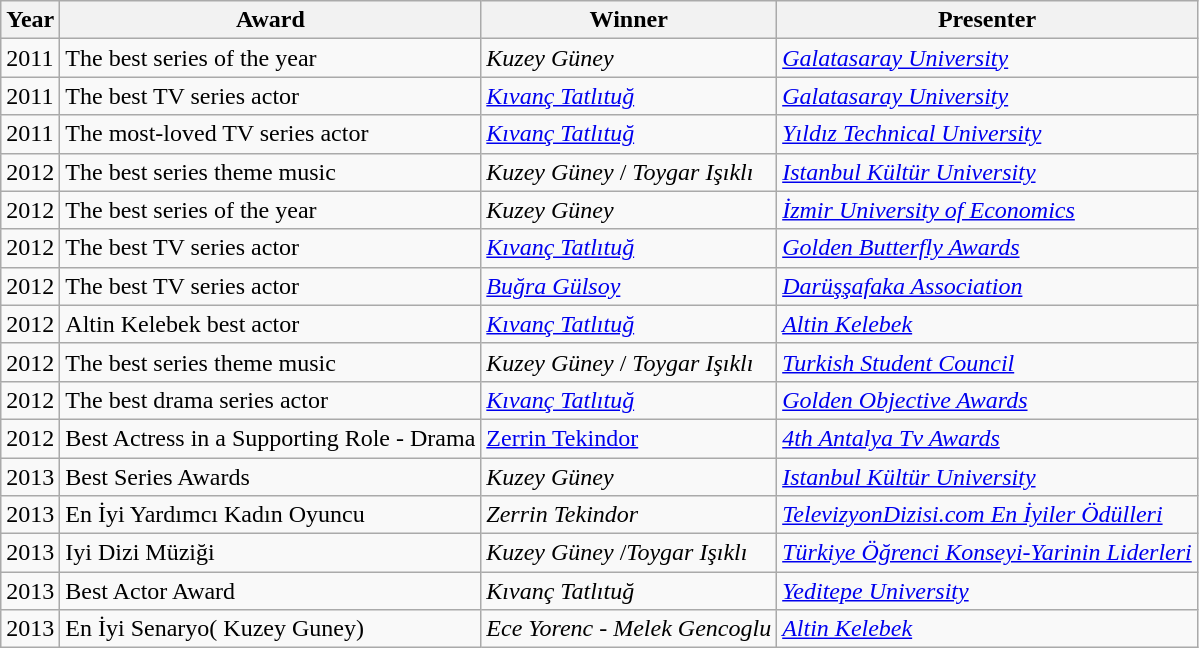<table class="wikitable">
<tr>
<th>Year</th>
<th>Award</th>
<th>Winner</th>
<th>Presenter</th>
</tr>
<tr>
<td>2011</td>
<td>The best series of the year</td>
<td><em>Kuzey Güney</em></td>
<td><em><a href='#'>Galatasaray University</a></em></td>
</tr>
<tr>
<td>2011</td>
<td>The best TV series actor</td>
<td><em><a href='#'>Kıvanç Tatlıtuğ</a></em></td>
<td><em><a href='#'>Galatasaray University</a></em></td>
</tr>
<tr>
<td>2011</td>
<td>The most-loved TV series actor</td>
<td><em><a href='#'>Kıvanç Tatlıtuğ</a></em></td>
<td><em><a href='#'>Yıldız Technical University</a></em></td>
</tr>
<tr>
<td>2012</td>
<td>The best series theme music</td>
<td><em>Kuzey Güney</em> / <em>Toygar Işıklı</em></td>
<td><em><a href='#'>Istanbul Kültür University</a></em></td>
</tr>
<tr>
<td>2012</td>
<td>The best series of the year</td>
<td><em>Kuzey Güney</em></td>
<td><em><a href='#'>İzmir University of Economics</a></em></td>
</tr>
<tr>
<td>2012</td>
<td>The best TV series actor</td>
<td><em><a href='#'>Kıvanç Tatlıtuğ</a></em></td>
<td><em><a href='#'>Golden Butterfly Awards</a></em></td>
</tr>
<tr>
<td>2012</td>
<td>The best TV series actor</td>
<td><em><a href='#'>Buğra Gülsoy</a></em></td>
<td><em><a href='#'>Darüşşafaka Association</a></em></td>
</tr>
<tr>
<td>2012</td>
<td>Altin Kelebek best actor</td>
<td><em><a href='#'>Kıvanç Tatlıtuğ</a></em></td>
<td><em><a href='#'>Altin Kelebek</a></em></td>
</tr>
<tr>
<td>2012</td>
<td>The best series theme music</td>
<td><em>Kuzey Güney</em> / <em>Toygar Işıklı</em></td>
<td><em><a href='#'>Turkish Student Council</a></em></td>
</tr>
<tr>
<td>2012</td>
<td>The best drama series actor</td>
<td><em><a href='#'>Kıvanç Tatlıtuğ</a></em></td>
<td><em><a href='#'>Golden Objective Awards</a></em></td>
</tr>
<tr>
<td>2012</td>
<td>Best Actress in a Supporting Role - Drama</td>
<td><a href='#'>Zerrin Tekindor</a></td>
<td><em><a href='#'>4th Antalya Tv Awards</a></em></td>
</tr>
<tr>
<td>2013</td>
<td>Best Series Awards</td>
<td><em> Kuzey Güney </em></td>
<td><em><a href='#'>Istanbul Kültür University</a></em></td>
</tr>
<tr>
<td>2013</td>
<td>En İyi Yardımcı Kadın Oyuncu</td>
<td><em> Zerrin Tekindor </em></td>
<td><em><a href='#'>TelevizyonDizisi.com En İyiler Ödülleri</a></em></td>
</tr>
<tr>
<td>2013</td>
<td>Iyi Dizi Müziği</td>
<td><em> Kuzey Güney</em> /<em>Toygar Işıklı </em></td>
<td><em><a href='#'>Türkiye Öğrenci Konseyi-Yarinin Liderleri</a></em></td>
</tr>
<tr>
<td>2013</td>
<td>Best Actor Award</td>
<td><em> Kıvanç Tatlıtuğ </em></td>
<td><em><a href='#'>Yeditepe University</a></em></td>
</tr>
<tr>
<td>2013</td>
<td>En İyi Senaryo( Kuzey Guney)</td>
<td><em>Ece Yorenc - Melek Gencoglu </em></td>
<td><em> <a href='#'>Altin Kelebek</a> </em></td>
</tr>
</table>
